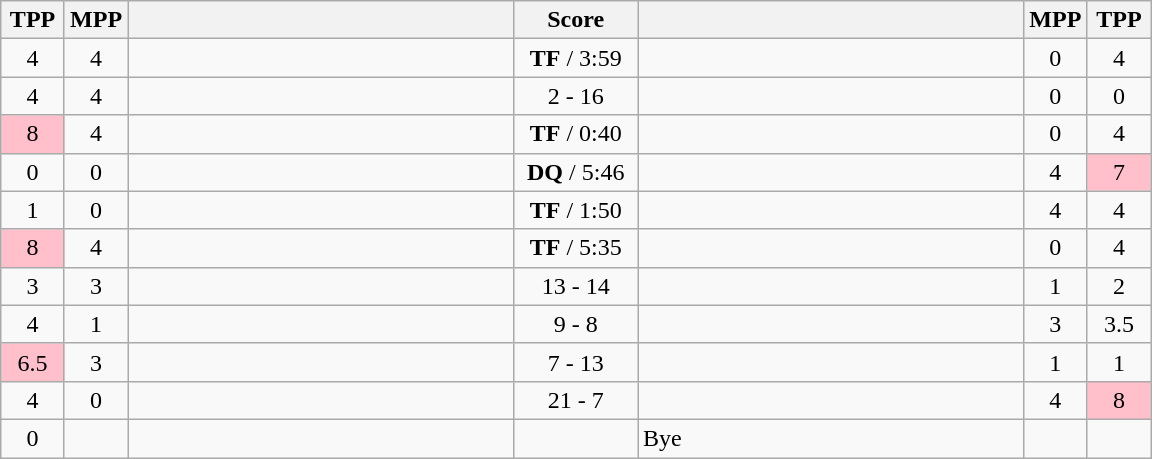<table class="wikitable" style="text-align: center;" |>
<tr>
<th width="35">TPP</th>
<th width="35">MPP</th>
<th width="250"></th>
<th width="75">Score</th>
<th width="250"></th>
<th width="35">MPP</th>
<th width="35">TPP</th>
</tr>
<tr>
<td>4</td>
<td>4</td>
<td style="text-align:left;"></td>
<td><strong>TF</strong> / 3:59</td>
<td style="text-align:left;"><strong></strong></td>
<td>0</td>
<td>4</td>
</tr>
<tr>
<td>4</td>
<td>4</td>
<td style="text-align:left;"></td>
<td>2 - 16</td>
<td style="text-align:left;"><strong></strong></td>
<td>0</td>
<td>0</td>
</tr>
<tr>
<td bgcolor=pink>8</td>
<td>4</td>
<td style="text-align:left;"></td>
<td><strong>TF</strong> / 0:40</td>
<td style="text-align:left;"><strong></strong></td>
<td>0</td>
<td>4</td>
</tr>
<tr>
<td>0</td>
<td>0</td>
<td style="text-align:left;"><strong></strong></td>
<td><strong>DQ</strong> / 5:46</td>
<td style="text-align:left;"></td>
<td>4</td>
<td bgcolor=pink>7</td>
</tr>
<tr>
<td>1</td>
<td>0</td>
<td style="text-align:left;"><strong></strong></td>
<td><strong>TF</strong> / 1:50</td>
<td style="text-align:left;"></td>
<td>4</td>
<td>4</td>
</tr>
<tr>
<td bgcolor=pink>8</td>
<td>4</td>
<td style="text-align:left;"></td>
<td><strong>TF</strong> / 5:35</td>
<td style="text-align:left;"><strong></strong></td>
<td>0</td>
<td>4</td>
</tr>
<tr>
<td>3</td>
<td>3</td>
<td style="text-align:left;"></td>
<td>13 - 14</td>
<td style="text-align:left;"><strong></strong></td>
<td>1</td>
<td>2</td>
</tr>
<tr>
<td>4</td>
<td>1</td>
<td style="text-align:left;"><strong></strong></td>
<td>9 - 8</td>
<td style="text-align:left;"></td>
<td>3</td>
<td>3.5</td>
</tr>
<tr>
<td bgcolor=pink>6.5</td>
<td>3</td>
<td style="text-align:left;"></td>
<td>7 - 13</td>
<td style="text-align:left;"><strong></strong></td>
<td>1</td>
<td>1</td>
</tr>
<tr>
<td>4</td>
<td>0</td>
<td style="text-align:left;"><strong></strong></td>
<td>21 - 7</td>
<td style="text-align:left;"></td>
<td>4</td>
<td bgcolor=pink>8</td>
</tr>
<tr>
<td>0</td>
<td></td>
<td style="text-align:left;"><strong></strong></td>
<td></td>
<td style="text-align:left;">Bye</td>
<td></td>
<td></td>
</tr>
</table>
